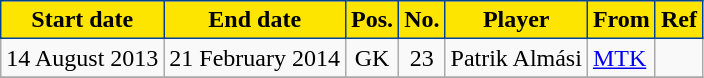<table class="wikitable plainrowheaders sortable">
<tr>
<th style="background-color:#FDE500;color:black;border:1px solid #004292">Start date</th>
<th style="background-color:#FDE500;color:black;border:1px solid #004292">End date</th>
<th style="background-color:#FDE500;color:black;border:1px solid #004292">Pos.</th>
<th style="background-color:#FDE500;color:black;border:1px solid #004292">No.</th>
<th style="background-color:#FDE500;color:black;border:1px solid #004292">Player</th>
<th style="background-color:#FDE500;color:black;border:1px solid #004292">From</th>
<th style="background-color:#FDE500;color:black;border:1px solid #004292">Ref</th>
</tr>
<tr>
<td>14 August 2013</td>
<td style="text-align:center;">21 February 2014</td>
<td style="text-align:center;">GK</td>
<td style="text-align:center;">23</td>
<td style="text-align:left;"> Patrik Almási</td>
<td style="text-align:left;"><a href='#'>MTK</a></td>
<td></td>
</tr>
<tr>
</tr>
</table>
